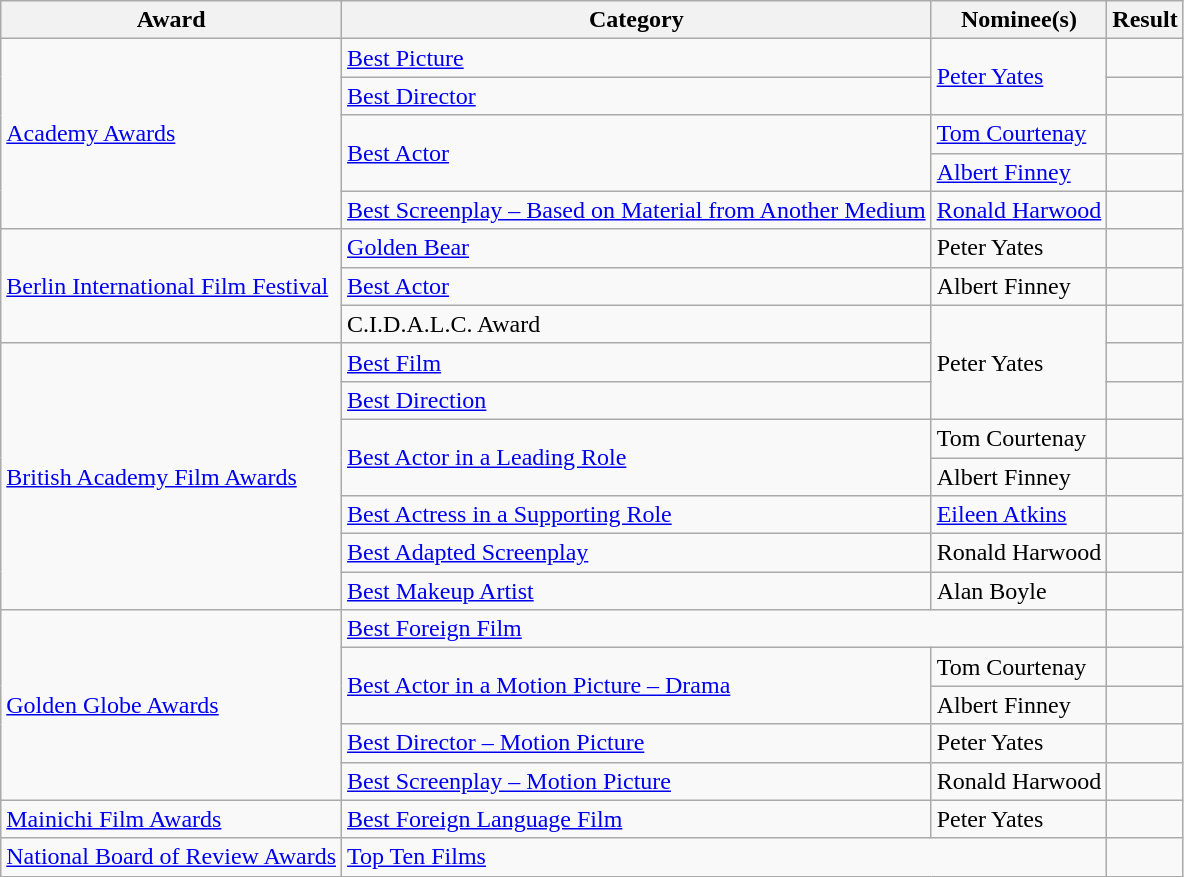<table class="wikitable plainrowheaders">
<tr>
<th>Award</th>
<th>Category</th>
<th>Nominee(s)</th>
<th>Result</th>
</tr>
<tr>
<td rowspan="5"><a href='#'>Academy Awards</a></td>
<td><a href='#'>Best Picture</a></td>
<td rowspan="2"><a href='#'>Peter Yates</a></td>
<td></td>
</tr>
<tr>
<td><a href='#'>Best Director</a></td>
<td></td>
</tr>
<tr>
<td rowspan="2"><a href='#'>Best Actor</a></td>
<td><a href='#'>Tom Courtenay</a></td>
<td></td>
</tr>
<tr>
<td><a href='#'>Albert Finney</a></td>
<td></td>
</tr>
<tr>
<td><a href='#'>Best Screenplay – Based on Material from Another Medium</a></td>
<td><a href='#'>Ronald Harwood</a></td>
<td></td>
</tr>
<tr>
<td rowspan="3"><a href='#'>Berlin International Film Festival</a></td>
<td><a href='#'>Golden Bear</a></td>
<td>Peter Yates</td>
<td></td>
</tr>
<tr>
<td><a href='#'>Best Actor</a></td>
<td>Albert Finney</td>
<td></td>
</tr>
<tr>
<td>C.I.D.A.L.C. Award</td>
<td rowspan="3">Peter Yates</td>
<td></td>
</tr>
<tr>
<td rowspan="7"><a href='#'>British Academy Film Awards</a></td>
<td><a href='#'>Best Film</a></td>
<td></td>
</tr>
<tr>
<td><a href='#'>Best Direction</a></td>
<td></td>
</tr>
<tr>
<td rowspan="2"><a href='#'>Best Actor in a Leading Role</a></td>
<td>Tom Courtenay</td>
<td></td>
</tr>
<tr>
<td>Albert Finney</td>
<td></td>
</tr>
<tr>
<td><a href='#'>Best Actress in a Supporting Role</a></td>
<td><a href='#'>Eileen Atkins</a></td>
<td></td>
</tr>
<tr>
<td><a href='#'>Best Adapted Screenplay</a></td>
<td>Ronald Harwood</td>
<td></td>
</tr>
<tr>
<td><a href='#'>Best Makeup Artist</a></td>
<td>Alan Boyle</td>
<td></td>
</tr>
<tr>
<td rowspan="5"><a href='#'>Golden Globe Awards</a></td>
<td colspan="2"><a href='#'>Best Foreign Film</a></td>
<td></td>
</tr>
<tr>
<td rowspan="2"><a href='#'>Best Actor in a Motion Picture – Drama</a></td>
<td>Tom Courtenay</td>
<td></td>
</tr>
<tr>
<td>Albert Finney</td>
<td></td>
</tr>
<tr>
<td><a href='#'>Best Director – Motion Picture</a></td>
<td>Peter Yates</td>
<td></td>
</tr>
<tr>
<td><a href='#'>Best Screenplay – Motion Picture</a></td>
<td>Ronald Harwood</td>
<td></td>
</tr>
<tr>
<td><a href='#'>Mainichi Film Awards</a></td>
<td><a href='#'>Best Foreign Language Film</a></td>
<td>Peter Yates</td>
<td></td>
</tr>
<tr>
<td><a href='#'>National Board of Review Awards</a></td>
<td colspan="2"><a href='#'>Top Ten Films</a></td>
<td></td>
</tr>
</table>
